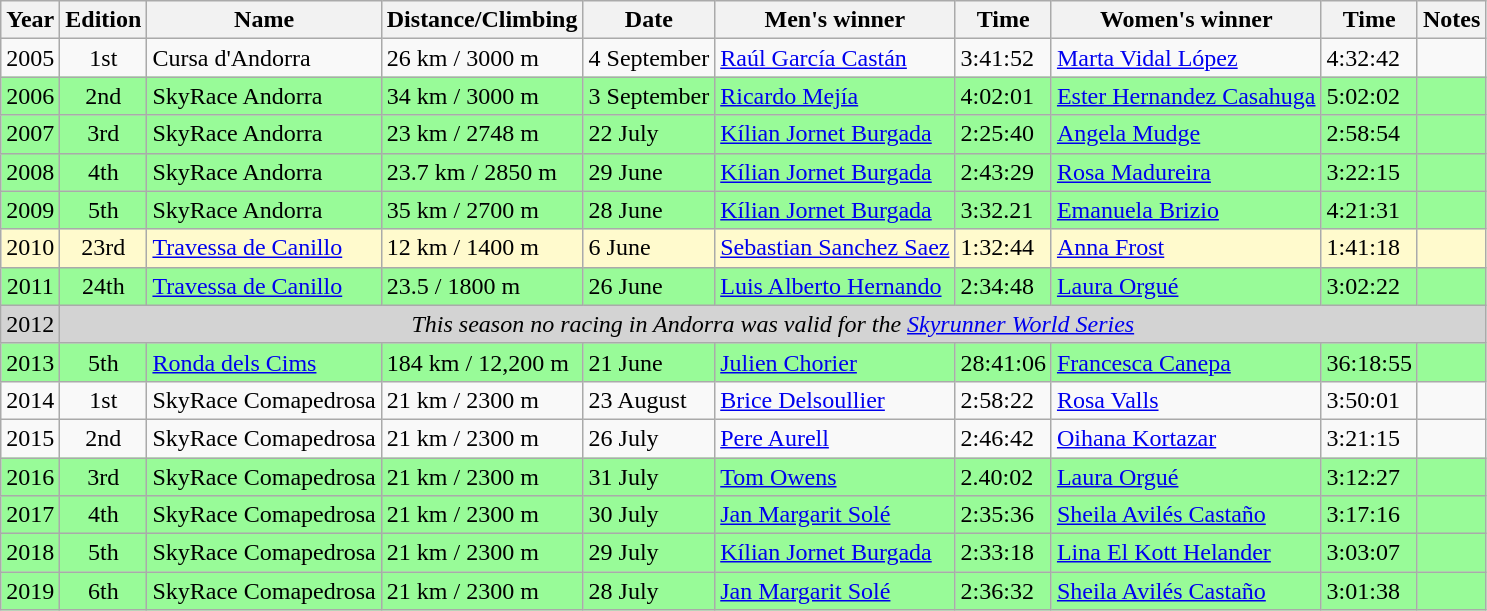<table class="wikitable" width= style="font-size:90%; text-align:left;">
<tr>
<th>Year</th>
<th>Edition</th>
<th>Name</th>
<th>Distance/Climbing</th>
<th>Date</th>
<th>Men's winner</th>
<th>Time</th>
<th>Women's winner</th>
<th>Time</th>
<th>Notes</th>
</tr>
<tr>
<td align=center>2005</td>
<td align=center>1st</td>
<td>Cursa d'Andorra</td>
<td>26 km / 3000 m</td>
<td>4 September</td>
<td> <a href='#'>Raúl García Castán</a></td>
<td>3:41:52</td>
<td> <a href='#'>Marta Vidal López</a></td>
<td>4:32:42</td>
<td align=center></td>
</tr>
<tr bgcolor=palegreen>
<td align=center>2006</td>
<td align=center>2nd</td>
<td>SkyRace Andorra</td>
<td>34 km / 3000 m</td>
<td>3 September</td>
<td> <a href='#'>Ricardo Mejía</a></td>
<td>4:02:01</td>
<td> <a href='#'>Ester Hernandez Casahuga</a></td>
<td>5:02:02</td>
<td align=center></td>
</tr>
<tr bgcolor=palegreen>
<td align=center>2007</td>
<td align=center>3rd</td>
<td>SkyRace Andorra</td>
<td>23 km / 2748 m</td>
<td>22 July</td>
<td> <a href='#'>Kílian Jornet Burgada</a></td>
<td>2:25:40</td>
<td> <a href='#'>Angela Mudge</a></td>
<td>2:58:54</td>
<td align=center></td>
</tr>
<tr bgcolor=palegreen>
<td align=center>2008</td>
<td align=center>4th</td>
<td>SkyRace Andorra</td>
<td>23.7 km / 2850 m</td>
<td>29 June</td>
<td> <a href='#'>Kílian Jornet Burgada</a></td>
<td>2:43:29</td>
<td> <a href='#'>Rosa Madureira</a></td>
<td>3:22:15</td>
<td align=center></td>
</tr>
<tr bgcolor=palegreen>
<td align=center>2009</td>
<td align=center>5th</td>
<td>SkyRace Andorra</td>
<td>35 km / 2700 m</td>
<td>28 June</td>
<td> <a href='#'>Kílian Jornet Burgada</a></td>
<td>3:32.21</td>
<td> <a href='#'>Emanuela Brizio</a></td>
<td>4:21:31</td>
<td align=center></td>
</tr>
<tr bgcolor=LemonChiffon>
<td align=center>2010</td>
<td align=center>23rd</td>
<td><a href='#'>Travessa de Canillo</a></td>
<td>12 km / 1400 m</td>
<td>6 June</td>
<td> <a href='#'>Sebastian Sanchez Saez</a></td>
<td>1:32:44</td>
<td> <a href='#'>Anna Frost</a></td>
<td>1:41:18</td>
<td align=center></td>
</tr>
<tr bgcolor=palegreen>
<td align=center>2011</td>
<td align=center>24th</td>
<td><a href='#'>Travessa de Canillo</a></td>
<td>23.5 / 1800 m</td>
<td>26 June</td>
<td> <a href='#'>Luis Alberto Hernando</a></td>
<td>2:34:48</td>
<td> <a href='#'>Laura Orgué</a></td>
<td>3:02:22</td>
<td align=center></td>
</tr>
<tr bgcolor=lightgrey>
<td align=center>2012</td>
<td align=center colspan=10><em>This season no racing in Andorra was valid for the <a href='#'>Skyrunner World Series</a></em></td>
</tr>
<tr bgcolor=palegreen>
<td align=center>2013</td>
<td align=center>5th</td>
<td><a href='#'>Ronda dels Cims</a></td>
<td>184 km / 12,200 m</td>
<td>21 June</td>
<td> <a href='#'>Julien Chorier</a></td>
<td>28:41:06</td>
<td> <a href='#'>Francesca Canepa</a></td>
<td>36:18:55</td>
<td align=center></td>
</tr>
<tr>
<td align=center>2014</td>
<td align=center>1st</td>
<td>SkyRace Comapedrosa</td>
<td>21 km / 2300 m</td>
<td>23 August</td>
<td> <a href='#'>Brice Delsoullier</a></td>
<td>2:58:22</td>
<td> <a href='#'>Rosa Valls</a></td>
<td>3:50:01</td>
<td align=center></td>
</tr>
<tr>
<td align=center>2015</td>
<td align=center>2nd</td>
<td>SkyRace Comapedrosa</td>
<td>21 km / 2300 m</td>
<td>26 July</td>
<td> <a href='#'>Pere Aurell</a></td>
<td>2:46:42</td>
<td> <a href='#'>Oihana Kortazar</a></td>
<td>3:21:15</td>
<td align=center></td>
</tr>
<tr bgcolor=palegreen>
<td align=center>2016</td>
<td align=center>3rd</td>
<td>SkyRace Comapedrosa</td>
<td>21 km / 2300 m</td>
<td>31 July</td>
<td> <a href='#'>Tom Owens</a></td>
<td>2.40:02</td>
<td> <a href='#'>Laura Orgué</a></td>
<td>3:12:27</td>
<td align=center></td>
</tr>
<tr bgcolor=palegreen>
<td align=center>2017</td>
<td align=center>4th</td>
<td>SkyRace Comapedrosa</td>
<td>21 km / 2300 m</td>
<td>30 July</td>
<td> <a href='#'>Jan Margarit Solé</a></td>
<td>2:35:36</td>
<td> <a href='#'>Sheila Avilés Castaño</a></td>
<td>3:17:16</td>
<td align=center></td>
</tr>
<tr bgcolor=palegreen>
<td align=center>2018</td>
<td align=center>5th</td>
<td>SkyRace Comapedrosa</td>
<td>21 km / 2300 m</td>
<td>29 July</td>
<td> <a href='#'>Kílian Jornet Burgada</a></td>
<td>2:33:18</td>
<td> <a href='#'>Lina El Kott Helander</a></td>
<td>3:03:07</td>
<td align=center></td>
</tr>
<tr bgcolor=palegreen>
<td align=center>2019</td>
<td align=center>6th</td>
<td>SkyRace Comapedrosa</td>
<td>21 km / 2300 m</td>
<td>28 July</td>
<td> <a href='#'>Jan Margarit Solé</a></td>
<td>2:36:32</td>
<td> <a href='#'>Sheila Avilés Castaño</a></td>
<td>3:01:38</td>
<td align=center></td>
</tr>
</table>
